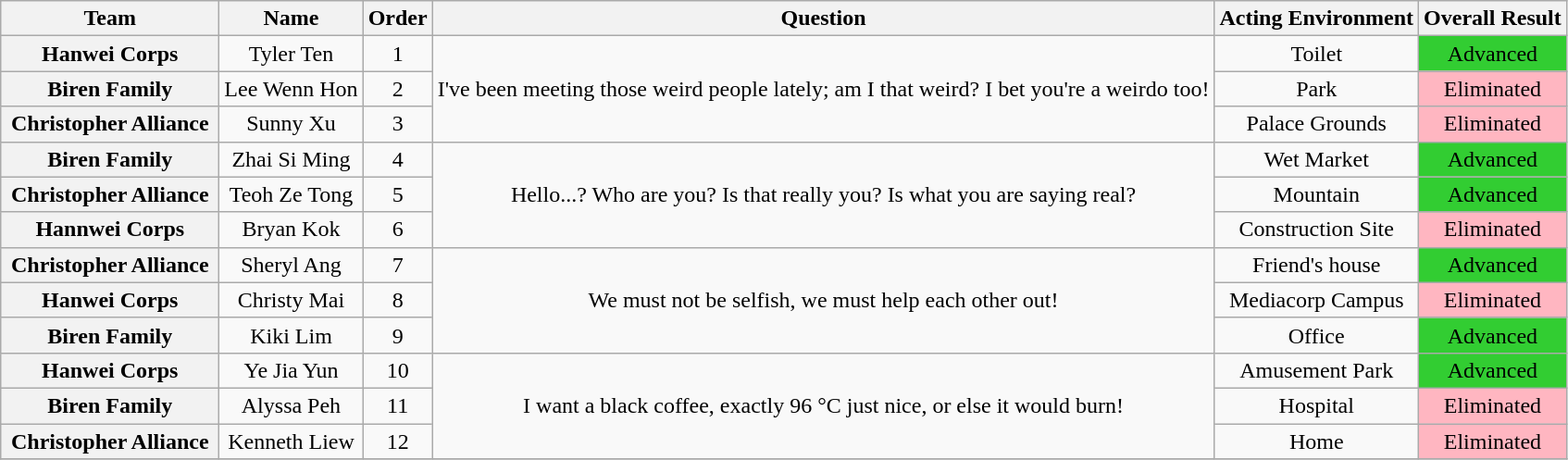<table class= "wikitable plainrowheaders" style="text-align: center;">
<tr>
<th style="width:150px;">Team</th>
<th>Name</th>
<th>Order</th>
<th>Question</th>
<th>Acting Environment</th>
<th>Overall Result</th>
</tr>
<tr>
<th>Hanwei Corps</th>
<td>Tyler Ten</td>
<td>1</td>
<td rowspan=3>I've been meeting those weird people lately; am I that weird? I bet you're a weirdo too!</td>
<td>Toilet</td>
<td style="background:limegreen;">Advanced</td>
</tr>
<tr>
<th>Biren Family</th>
<td>Lee Wenn Hon</td>
<td>2</td>
<td>Park</td>
<td style="background:lightpink;">Eliminated</td>
</tr>
<tr>
<th>Christopher Alliance</th>
<td>Sunny Xu</td>
<td>3</td>
<td>Palace Grounds</td>
<td style="background:lightpink;">Eliminated</td>
</tr>
<tr>
<th>Biren Family</th>
<td>Zhai Si Ming</td>
<td>4</td>
<td rowspan=3>Hello...? Who are you? Is that really you? Is what you are saying real?</td>
<td>Wet Market</td>
<td style="background:limegreen;">Advanced</td>
</tr>
<tr>
<th>Christopher Alliance</th>
<td>Teoh Ze Tong</td>
<td>5</td>
<td>Mountain</td>
<td style="background:limegreen;">Advanced</td>
</tr>
<tr>
<th>Hannwei Corps</th>
<td>Bryan Kok</td>
<td>6</td>
<td>Construction Site</td>
<td style="background:lightpink;">Eliminated</td>
</tr>
<tr>
<th>Christopher Alliance</th>
<td>Sheryl Ang</td>
<td>7</td>
<td rowspan=3>We must not be selfish, we must help each other out!</td>
<td>Friend's house</td>
<td style="background:limegreen;">Advanced</td>
</tr>
<tr>
<th>Hanwei Corps</th>
<td>Christy Mai</td>
<td>8</td>
<td>Mediacorp Campus</td>
<td style="background:lightpink;">Eliminated</td>
</tr>
<tr>
<th>Biren Family</th>
<td>Kiki Lim</td>
<td>9</td>
<td>Office</td>
<td style="background:limegreen;">Advanced</td>
</tr>
<tr>
<th>Hanwei Corps</th>
<td>Ye Jia Yun</td>
<td>10</td>
<td rowspan=3>I want a black coffee, exactly 96 °C just nice, or else it would burn!</td>
<td>Amusement Park</td>
<td style="background:limegreen;">Advanced</td>
</tr>
<tr>
<th>Biren Family</th>
<td>Alyssa Peh</td>
<td>11</td>
<td>Hospital</td>
<td style="background:lightpink;">Eliminated</td>
</tr>
<tr>
<th>Christopher Alliance</th>
<td>Kenneth Liew</td>
<td>12</td>
<td>Home</td>
<td style="background:lightpink;">Eliminated</td>
</tr>
<tr>
</tr>
</table>
